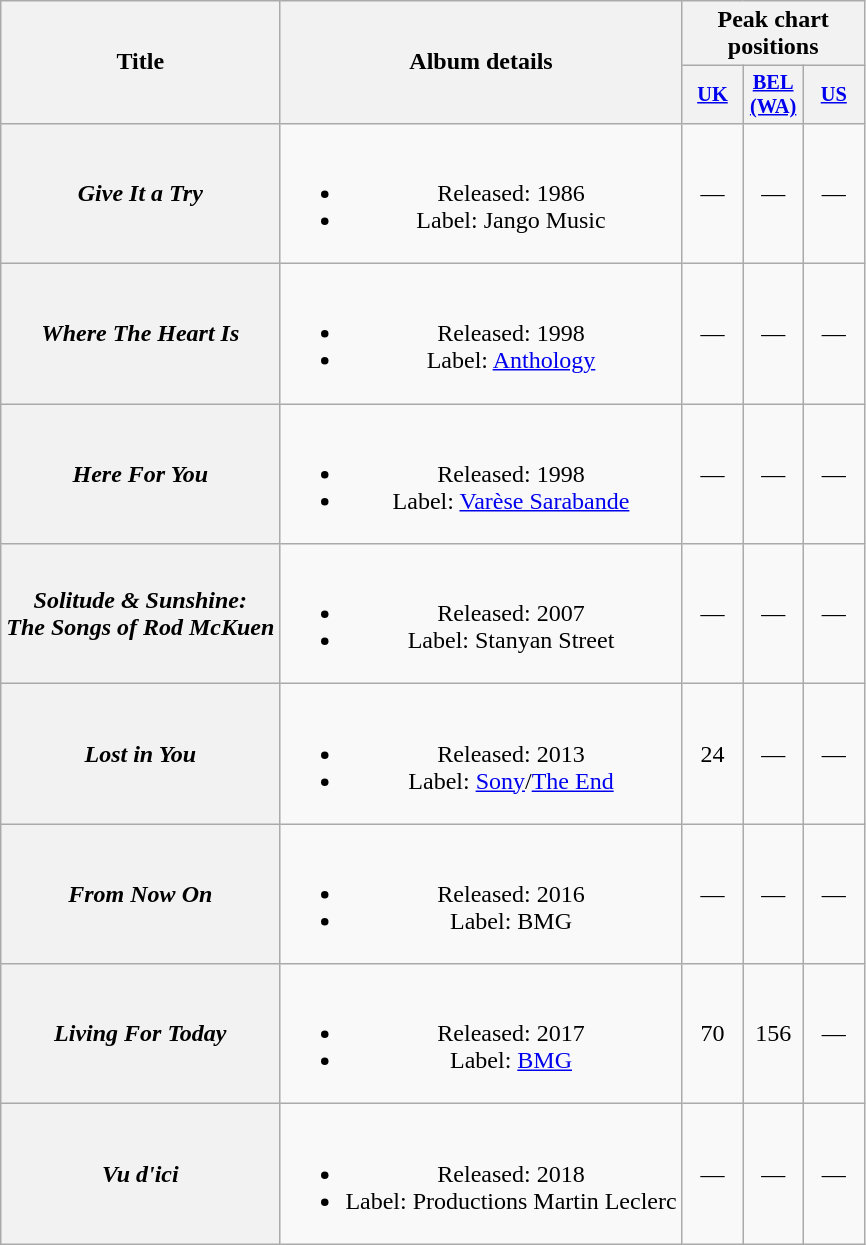<table class="wikitable plainrowheaders" style="text-align:center;">
<tr>
<th rowspan="2" scope="col">Title</th>
<th rowspan="2" scope="col">Album details</th>
<th colspan="3">Peak chart positions</th>
</tr>
<tr>
<th scope="col" style="width:2.5em;font-size:85%"><a href='#'>UK</a><br></th>
<th scope="col" style="width:2.5em;font-size:85%"><a href='#'>BEL<br>(WA)</a><br></th>
<th scope="col" style="width:2.5em;font-size:85%"><a href='#'>US</a><br></th>
</tr>
<tr>
<th scope="row"><em>Give It a Try</em></th>
<td><br><ul><li>Released: 1986 </li><li>Label: Jango Music</li></ul></td>
<td>—</td>
<td>—</td>
<td>—</td>
</tr>
<tr>
<th scope="row"><em>Where The Heart Is</em></th>
<td><br><ul><li>Released: 1998 </li><li>Label: <a href='#'>Anthology</a></li></ul></td>
<td>—</td>
<td>—</td>
<td>—</td>
</tr>
<tr>
<th scope="row"><em>Here For You</em></th>
<td><br><ul><li>Released: 1998 </li><li>Label: <a href='#'>Varèse Sarabande</a></li></ul></td>
<td>—</td>
<td>—</td>
<td>—</td>
</tr>
<tr>
<th scope="row"><em>Solitude & Sunshine:<br>The Songs of Rod McKuen</em></th>
<td><br><ul><li>Released: 2007 </li><li>Label: Stanyan Street</li></ul></td>
<td>—</td>
<td>—</td>
<td>—</td>
</tr>
<tr>
<th scope="row"><em>Lost in You</em></th>
<td><br><ul><li>Released: 2013 </li><li>Label: <a href='#'>Sony</a>/<a href='#'>The End</a></li></ul></td>
<td>24</td>
<td>—</td>
<td>—</td>
</tr>
<tr>
<th scope="row"><em>From Now On</em></th>
<td><br><ul><li>Released: 2016 </li><li>Label: BMG</li></ul></td>
<td>—</td>
<td>—</td>
<td>—</td>
</tr>
<tr>
<th scope="row"><em>Living For Today</em></th>
<td><br><ul><li>Released: 2017 </li><li>Label: <a href='#'>BMG</a></li></ul></td>
<td>70</td>
<td>156</td>
<td>—</td>
</tr>
<tr>
<th scope="row"><em>Vu d'ici</em></th>
<td><br><ul><li>Released: 2018 </li><li>Label: Productions Martin Leclerc</li></ul></td>
<td>—</td>
<td>—</td>
<td>—</td>
</tr>
</table>
